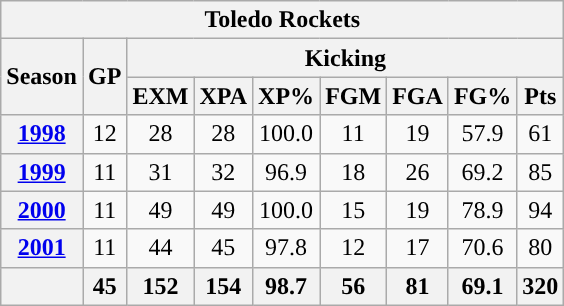<table class="wikitable" style="text-align:center;">
<tr>
<th colspan="16">Toledo Rockets</th>
</tr>
<tr>
<th rowspan="2">Season</th>
<th rowspan="2">GP</th>
<th colspan="7">Kicking</th>
</tr>
<tr>
<th>EXM</th>
<th>XPA</th>
<th>XP%</th>
<th>FGM</th>
<th>FGA</th>
<th>FG%</th>
<th>Pts</th>
</tr>
<tr>
<th><a href='#'>1998</a></th>
<td>12</td>
<td>28</td>
<td>28</td>
<td>100.0</td>
<td>11</td>
<td>19</td>
<td>57.9</td>
<td>61</td>
</tr>
<tr>
<th><a href='#'>1999</a></th>
<td>11</td>
<td>31</td>
<td>32</td>
<td>96.9</td>
<td>18</td>
<td>26</td>
<td>69.2</td>
<td>85</td>
</tr>
<tr>
<th><a href='#'>2000</a></th>
<td>11</td>
<td>49</td>
<td>49</td>
<td>100.0</td>
<td>15</td>
<td>19</td>
<td>78.9</td>
<td>94</td>
</tr>
<tr>
<th><a href='#'>2001</a></th>
<td>11</td>
<td>44</td>
<td>45</td>
<td>97.8</td>
<td>12</td>
<td>17</td>
<td>70.6</td>
<td>80</td>
</tr>
<tr>
<th></th>
<th>45</th>
<th>152</th>
<th>154</th>
<th>98.7</th>
<th>56</th>
<th>81</th>
<th>69.1</th>
<th>320</th>
</tr>
</table>
